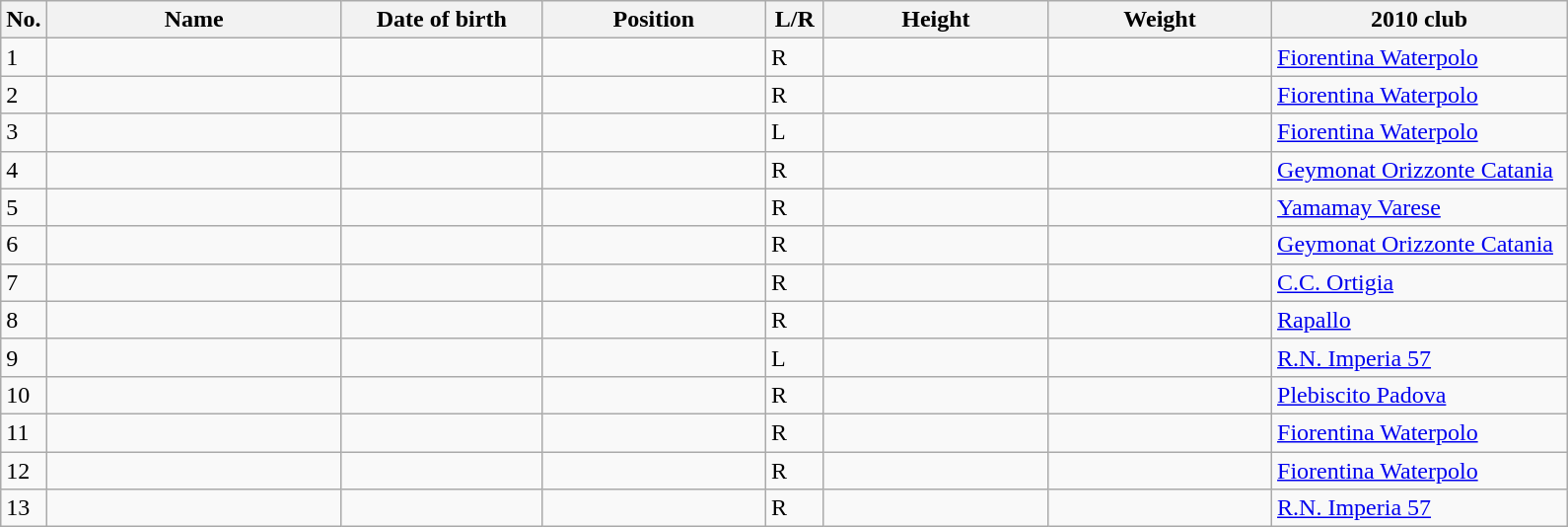<table class=wikitable sortable style=font-size:100%; text-align:center;>
<tr>
<th>No.</th>
<th style=width:12em>Name</th>
<th style=width:8em>Date of birth</th>
<th style=width:9em>Position</th>
<th style=width:2em>L/R</th>
<th style=width:9em>Height</th>
<th style=width:9em>Weight</th>
<th style=width:12em>2010 club</th>
</tr>
<tr>
<td>1</td>
<td align=left></td>
<td></td>
<td></td>
<td>R</td>
<td></td>
<td></td>
<td><a href='#'>Fiorentina Waterpolo</a></td>
</tr>
<tr>
<td>2</td>
<td align=left></td>
<td></td>
<td></td>
<td>R</td>
<td></td>
<td></td>
<td><a href='#'>Fiorentina Waterpolo</a></td>
</tr>
<tr>
<td>3</td>
<td align=left></td>
<td></td>
<td></td>
<td>L</td>
<td></td>
<td></td>
<td><a href='#'>Fiorentina Waterpolo</a></td>
</tr>
<tr>
<td>4</td>
<td align=left></td>
<td></td>
<td></td>
<td>R</td>
<td></td>
<td></td>
<td><a href='#'>Geymonat Orizzonte Catania</a></td>
</tr>
<tr>
<td>5</td>
<td align=left></td>
<td></td>
<td></td>
<td>R</td>
<td></td>
<td></td>
<td><a href='#'>Yamamay Varese</a></td>
</tr>
<tr>
<td>6</td>
<td align=left></td>
<td></td>
<td></td>
<td>R</td>
<td></td>
<td></td>
<td><a href='#'>Geymonat Orizzonte Catania</a></td>
</tr>
<tr>
<td>7</td>
<td align=left></td>
<td></td>
<td></td>
<td>R</td>
<td></td>
<td></td>
<td><a href='#'>C.C. Ortigia</a></td>
</tr>
<tr>
<td>8</td>
<td align=left></td>
<td></td>
<td></td>
<td>R</td>
<td></td>
<td></td>
<td><a href='#'>Rapallo</a></td>
</tr>
<tr>
<td>9</td>
<td align=left></td>
<td></td>
<td></td>
<td>L</td>
<td></td>
<td></td>
<td><a href='#'>R.N. Imperia 57</a></td>
</tr>
<tr>
<td>10</td>
<td align=left></td>
<td></td>
<td></td>
<td>R</td>
<td></td>
<td></td>
<td><a href='#'>Plebiscito Padova</a></td>
</tr>
<tr>
<td>11</td>
<td align=left></td>
<td></td>
<td></td>
<td>R</td>
<td></td>
<td></td>
<td><a href='#'>Fiorentina Waterpolo</a></td>
</tr>
<tr>
<td>12</td>
<td align=left></td>
<td></td>
<td></td>
<td>R</td>
<td></td>
<td></td>
<td><a href='#'>Fiorentina Waterpolo</a></td>
</tr>
<tr>
<td>13</td>
<td align=left></td>
<td></td>
<td></td>
<td>R</td>
<td></td>
<td></td>
<td><a href='#'>R.N. Imperia 57</a></td>
</tr>
</table>
